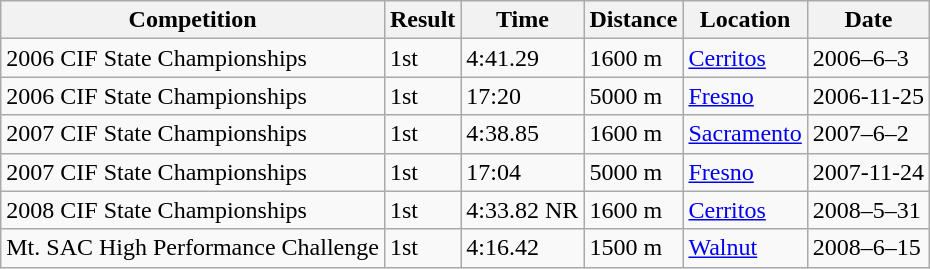<table class="wikitable">
<tr>
<th>Competition</th>
<th>Result</th>
<th>Time</th>
<th>Distance</th>
<th>Location</th>
<th>Date</th>
</tr>
<tr>
<td>2006 CIF State Championships</td>
<td>1st</td>
<td>4:41.29</td>
<td>1600 m</td>
<td><a href='#'>Cerritos</a></td>
<td>2006–6–3</td>
</tr>
<tr>
<td>2006 CIF State Championships</td>
<td>1st</td>
<td>17:20</td>
<td>5000 m</td>
<td><a href='#'>Fresno</a></td>
<td>2006-11-25</td>
</tr>
<tr>
<td>2007 CIF State Championships</td>
<td>1st</td>
<td>4:38.85</td>
<td>1600 m</td>
<td><a href='#'>Sacramento</a></td>
<td>2007–6–2</td>
</tr>
<tr>
<td>2007 CIF State Championships</td>
<td>1st</td>
<td>17:04</td>
<td>5000 m</td>
<td><a href='#'>Fresno</a></td>
<td>2007-11-24</td>
</tr>
<tr>
<td>2008 CIF State Championships</td>
<td>1st</td>
<td>4:33.82 NR</td>
<td>1600 m</td>
<td><a href='#'>Cerritos</a></td>
<td>2008–5–31</td>
</tr>
<tr>
<td>Mt. SAC High Performance Challenge</td>
<td>1st</td>
<td>4:16.42</td>
<td>1500 m</td>
<td><a href='#'>Walnut</a></td>
<td>2008–6–15</td>
</tr>
</table>
